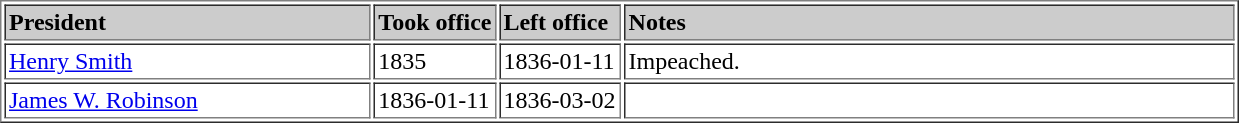<table border=1 cellpadding=2 cellspacing=2>
<tr>
<td bgcolor=#cccccc width=30%><strong>President</strong></td>
<td bgcolor=#cccccc width=10%><strong>Took office</strong></td>
<td bgcolor=#cccccc width=10%><strong>Left office</strong></td>
<td bgcolor=#cccccc width=50%><strong>Notes</strong></td>
</tr>
<tr>
<td><a href='#'>Henry Smith</a></td>
<td>1835</td>
<td>1836-01-11</td>
<td>Impeached.</td>
</tr>
<tr>
<td><a href='#'>James W. Robinson</a></td>
<td>1836-01-11</td>
<td>1836-03-02</td>
<td></td>
</tr>
</table>
